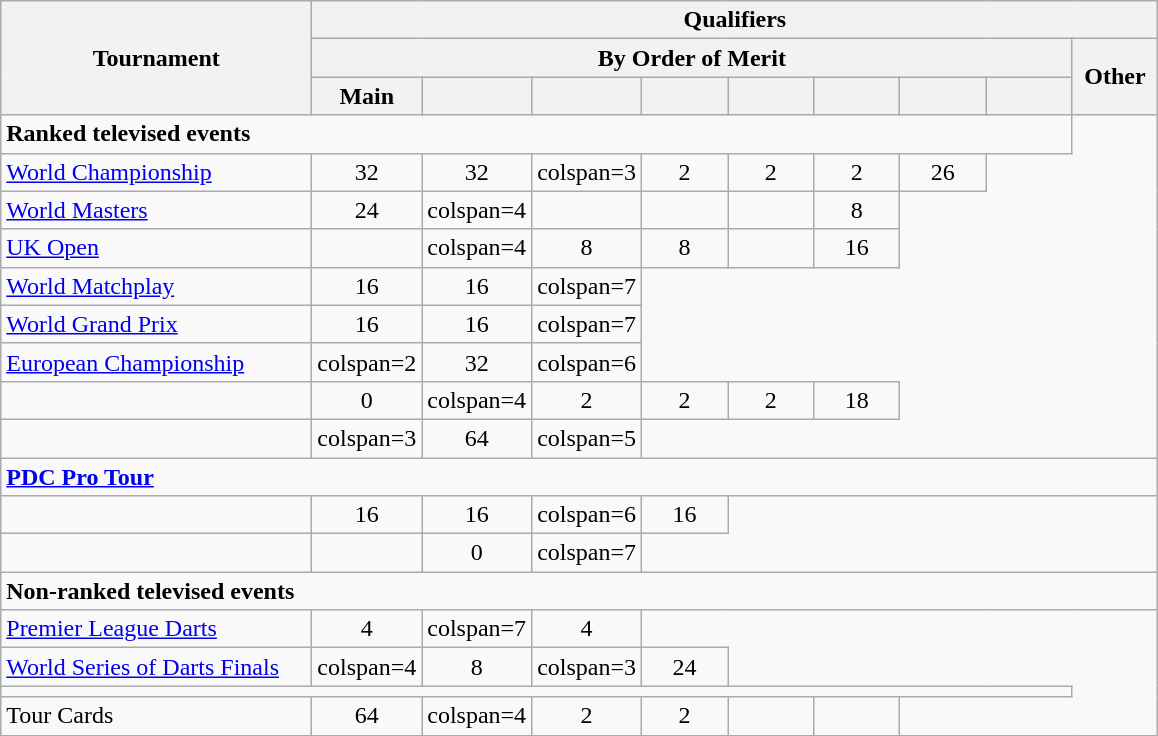<table class="wikitable" style="text-align:center">
<tr>
<th rowspan=3 style="width:200px;">Tournament</th>
<th colspan=9>Qualifiers </th>
</tr>
<tr>
<th colspan=8>By Order of Merit</th>
<th rowspan=2 style="width:50px;">Other</th>
</tr>
<tr>
<th>Main</th>
<th style="width:50px;"></th>
<th style="width:50px;"></th>
<th style="width:50px;"></th>
<th style="width:50px;"></th>
<th style="width:50px;"></th>
<th style="width:50px;"></th>
<th style="width:50px;"></th>
</tr>
<tr>
<td colspan="9" align="left"><strong>Ranked televised events</strong></td>
</tr>
<tr>
<td align="left"><a href='#'>World Championship</a></td>
<td>32 </td>
<td>32</td>
<td>colspan=3 </td>
<td>2</td>
<td>2</td>
<td>2</td>
<td>26</td>
</tr>
<tr>
<td align="left"><a href='#'>World Masters</a></td>
<td>24 </td>
<td>colspan=4 </td>
<td></td>
<td></td>
<td></td>
<td>8</td>
</tr>
<tr>
<td align="left"><a href='#'>UK Open</a></td>
<td></td>
<td>colspan=4 </td>
<td>8</td>
<td>8</td>
<td></td>
<td>16</td>
</tr>
<tr>
<td align="left"><a href='#'>World Matchplay</a></td>
<td>16 </td>
<td>16</td>
<td>colspan=7 </td>
</tr>
<tr>
<td align="left"><a href='#'>World Grand Prix</a></td>
<td>16 </td>
<td>16</td>
<td>colspan=7 </td>
</tr>
<tr>
<td align="left"><a href='#'>European Championship</a></td>
<td>colspan=2 </td>
<td>32 </td>
<td>colspan=6 </td>
</tr>
<tr>
<td align="left"></td>
<td>0 </td>
<td>colspan=4 </td>
<td>2</td>
<td>2</td>
<td>2</td>
<td>18</td>
</tr>
<tr>
<td align="left"></td>
<td>colspan=3 </td>
<td>64 </td>
<td>colspan=5 </td>
</tr>
<tr>
<td colspan="10" align="left"><strong><a href='#'>PDC Pro Tour</a></strong></td>
</tr>
<tr>
<td align="left"></td>
<td>16 </td>
<td>16</td>
<td>colspan=6 </td>
<td>16</td>
</tr>
<tr>
<td align="left"></td>
<td></td>
<td>0 </td>
<td>colspan=7 </td>
</tr>
<tr>
<td colspan="10" align="left"><strong>Non-ranked televised events</strong></td>
</tr>
<tr>
<td align="left"><a href='#'>Premier League Darts</a></td>
<td>4</td>
<td>colspan=7 </td>
<td>4</td>
</tr>
<tr>
<td align="left"><a href='#'>World Series of Darts Finals</a></td>
<td>colspan=4 </td>
<td>8 </td>
<td>colspan=3 </td>
<td>24</td>
</tr>
<tr>
<td colspan="9" align="left"></td>
</tr>
<tr>
<td align="left">Tour Cards</td>
<td>64</td>
<td>colspan=4 </td>
<td>2</td>
<td>2</td>
<td></td>
<td></td>
</tr>
</table>
